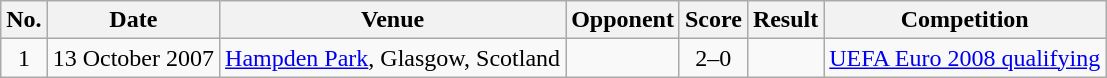<table class="wikitable sortable">
<tr>
<th scope="col">No.</th>
<th scope="col">Date</th>
<th scope="col">Venue</th>
<th scope="col">Opponent</th>
<th scope="col">Score</th>
<th scope="col">Result</th>
<th scope="col">Competition</th>
</tr>
<tr>
<td style="text-align:center">1</td>
<td>13 October 2007</td>
<td><a href='#'>Hampden Park</a>, Glasgow, Scotland</td>
<td></td>
<td style="text-align:center">2–0</td>
<td style="text-align:center"></td>
<td><a href='#'>UEFA Euro 2008 qualifying</a></td>
</tr>
</table>
